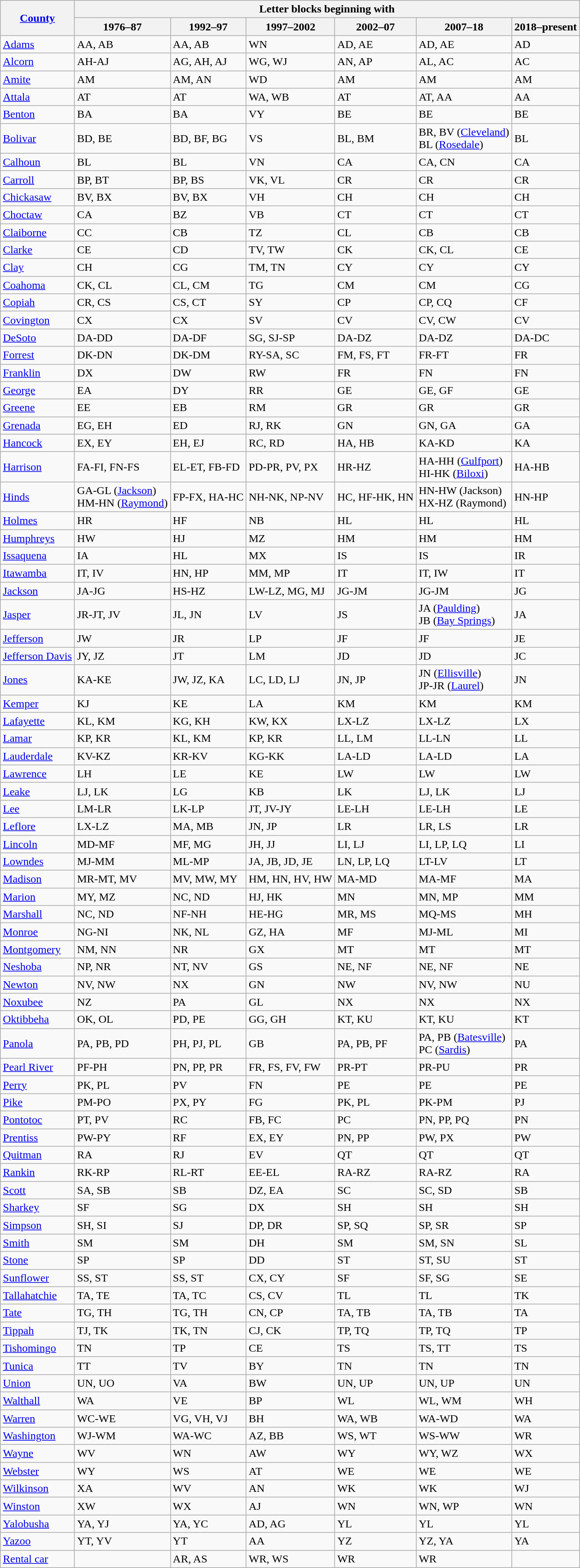<table class="wikitable">
<tr>
<th rowspan=2><a href='#'>County</a></th>
<th colspan=6>Letter blocks beginning with</th>
</tr>
<tr>
<th>1976–87</th>
<th>1992–97</th>
<th>1997–2002</th>
<th>2002–07</th>
<th>2007–18</th>
<th>2018–present</th>
</tr>
<tr>
<td><a href='#'>Adams</a></td>
<td>AA, AB</td>
<td>AA, AB</td>
<td>WN</td>
<td>AD, AE</td>
<td>AD, AE</td>
<td>AD</td>
</tr>
<tr>
<td><a href='#'>Alcorn</a></td>
<td>AH-AJ</td>
<td>AG, AH, AJ</td>
<td>WG, WJ</td>
<td>AN, AP</td>
<td>AL, AC</td>
<td>AC</td>
</tr>
<tr>
<td><a href='#'>Amite</a></td>
<td>AM</td>
<td>AM, AN</td>
<td>WD</td>
<td>AM</td>
<td>AM</td>
<td>AM</td>
</tr>
<tr>
<td><a href='#'>Attala</a></td>
<td>AT</td>
<td>AT</td>
<td>WA, WB</td>
<td>AT</td>
<td>AT, AA</td>
<td>AA</td>
</tr>
<tr>
<td><a href='#'>Benton</a></td>
<td>BA</td>
<td>BA</td>
<td>VY</td>
<td>BE</td>
<td>BE</td>
<td>BE</td>
</tr>
<tr>
<td><a href='#'>Bolivar</a></td>
<td>BD, BE</td>
<td>BD, BF, BG</td>
<td>VS</td>
<td>BL, BM</td>
<td>BR, BV (<a href='#'>Cleveland</a>)<br>BL (<a href='#'>Rosedale</a>)</td>
<td>BL</td>
</tr>
<tr>
<td><a href='#'>Calhoun</a></td>
<td>BL</td>
<td>BL</td>
<td>VN</td>
<td>CA</td>
<td>CA, CN</td>
<td>CA</td>
</tr>
<tr>
<td><a href='#'>Carroll</a></td>
<td>BP, BT</td>
<td>BP, BS</td>
<td>VK, VL</td>
<td>CR</td>
<td>CR</td>
<td>CR</td>
</tr>
<tr>
<td><a href='#'>Chickasaw</a></td>
<td>BV, BX</td>
<td>BV, BX</td>
<td>VH</td>
<td>CH</td>
<td>CH</td>
<td>CH</td>
</tr>
<tr>
<td><a href='#'>Choctaw</a></td>
<td>CA</td>
<td>BZ</td>
<td>VB</td>
<td>CT</td>
<td>CT</td>
<td>CT</td>
</tr>
<tr>
<td><a href='#'>Claiborne</a></td>
<td>CC</td>
<td>CB</td>
<td>TZ</td>
<td>CL</td>
<td>CB</td>
<td>CB</td>
</tr>
<tr>
<td><a href='#'>Clarke</a></td>
<td>CE</td>
<td>CD</td>
<td>TV, TW</td>
<td>CK</td>
<td>CK, CL</td>
<td>CE</td>
</tr>
<tr>
<td><a href='#'>Clay</a></td>
<td>CH</td>
<td>CG</td>
<td>TM, TN</td>
<td>CY</td>
<td>CY</td>
<td>CY</td>
</tr>
<tr>
<td><a href='#'>Coahoma</a></td>
<td>CK, CL</td>
<td>CL, CM</td>
<td>TG</td>
<td>CM</td>
<td>CM</td>
<td>CG</td>
</tr>
<tr>
<td><a href='#'>Copiah</a></td>
<td>CR, CS</td>
<td>CS, CT</td>
<td>SY</td>
<td>CP</td>
<td>CP, CQ</td>
<td>CF</td>
</tr>
<tr>
<td><a href='#'>Covington</a></td>
<td>CX</td>
<td>CX</td>
<td>SV</td>
<td>CV</td>
<td>CV, CW</td>
<td>CV</td>
</tr>
<tr>
<td><a href='#'>DeSoto</a></td>
<td>DA-DD</td>
<td>DA-DF</td>
<td>SG, SJ-SP</td>
<td>DA-DZ</td>
<td>DA-DZ</td>
<td>DA-DC</td>
</tr>
<tr>
<td><a href='#'>Forrest</a></td>
<td>DK-DN</td>
<td>DK-DM</td>
<td>RY-SA, SC</td>
<td>FM, FS, FT</td>
<td>FR-FT</td>
<td>FR</td>
</tr>
<tr>
<td><a href='#'>Franklin</a></td>
<td>DX</td>
<td>DW</td>
<td>RW</td>
<td>FR</td>
<td>FN</td>
<td>FN</td>
</tr>
<tr>
<td><a href='#'>George</a></td>
<td>EA</td>
<td>DY</td>
<td>RR</td>
<td>GE</td>
<td>GE, GF</td>
<td>GE</td>
</tr>
<tr>
<td><a href='#'>Greene</a></td>
<td>EE</td>
<td>EB</td>
<td>RM</td>
<td>GR</td>
<td>GR</td>
<td>GR</td>
</tr>
<tr>
<td><a href='#'>Grenada</a></td>
<td>EG, EH</td>
<td>ED</td>
<td>RJ, RK</td>
<td>GN</td>
<td>GN, GA</td>
<td>GA</td>
</tr>
<tr>
<td><a href='#'>Hancock</a></td>
<td>EX, EY</td>
<td>EH, EJ</td>
<td>RC, RD</td>
<td>HA, HB</td>
<td>KA-KD</td>
<td>KA</td>
</tr>
<tr>
<td><a href='#'>Harrison</a></td>
<td>FA-FI, FN-FS</td>
<td>EL-ET, FB-FD</td>
<td>PD-PR, PV, PX</td>
<td>HR-HZ</td>
<td>HA-HH (<a href='#'>Gulfport</a>)<br>HI-HK (<a href='#'>Biloxi</a>)</td>
<td>HA-HB</td>
</tr>
<tr>
<td><a href='#'>Hinds</a></td>
<td>GA-GL (<a href='#'>Jackson</a>)<br>HM-HN (<a href='#'>Raymond</a>)</td>
<td>FP-FX, HA-HC</td>
<td>NH-NK, NP-NV</td>
<td>HC, HF-HK, HN</td>
<td>HN-HW (Jackson)<br>HX-HZ (Raymond)</td>
<td>HN-HP</td>
</tr>
<tr>
<td><a href='#'>Holmes</a></td>
<td>HR</td>
<td>HF</td>
<td>NB</td>
<td>HL</td>
<td>HL</td>
<td>HL</td>
</tr>
<tr>
<td><a href='#'>Humphreys</a></td>
<td>HW</td>
<td>HJ</td>
<td>MZ</td>
<td>HM</td>
<td>HM</td>
<td>HM</td>
</tr>
<tr>
<td><a href='#'>Issaquena</a></td>
<td>IA</td>
<td>HL</td>
<td>MX</td>
<td>IS</td>
<td>IS</td>
<td>IR</td>
</tr>
<tr>
<td><a href='#'>Itawamba</a></td>
<td>IT, IV</td>
<td>HN, HP</td>
<td>MM, MP</td>
<td>IT</td>
<td>IT, IW</td>
<td>IT</td>
</tr>
<tr>
<td><a href='#'>Jackson</a></td>
<td>JA-JG</td>
<td>HS-HZ</td>
<td>LW-LZ, MG, MJ</td>
<td>JG-JM</td>
<td>JG-JM</td>
<td>JG</td>
</tr>
<tr>
<td><a href='#'>Jasper</a></td>
<td>JR-JT, JV</td>
<td>JL, JN</td>
<td>LV</td>
<td>JS</td>
<td>JA (<a href='#'>Paulding</a>)<br>JB (<a href='#'>Bay Springs</a>)</td>
<td>JA</td>
</tr>
<tr>
<td><a href='#'>Jefferson</a></td>
<td>JW</td>
<td>JR</td>
<td>LP</td>
<td>JF</td>
<td>JF</td>
<td>JE</td>
</tr>
<tr>
<td><a href='#'>Jefferson Davis</a></td>
<td>JY, JZ</td>
<td>JT</td>
<td>LM</td>
<td>JD</td>
<td>JD</td>
<td>JC</td>
</tr>
<tr>
<td><a href='#'>Jones</a></td>
<td>KA-KE</td>
<td>JW, JZ, KA</td>
<td>LC, LD, LJ</td>
<td>JN, JP</td>
<td>JN (<a href='#'>Ellisville</a>)<br>JP-JR (<a href='#'>Laurel</a>)</td>
<td>JN</td>
</tr>
<tr>
<td><a href='#'>Kemper</a></td>
<td>KJ</td>
<td>KE</td>
<td>LA</td>
<td>KM</td>
<td>KM</td>
<td>KM</td>
</tr>
<tr>
<td><a href='#'>Lafayette</a></td>
<td>KL, KM</td>
<td>KG, KH</td>
<td>KW, KX</td>
<td>LX-LZ</td>
<td>LX-LZ</td>
<td>LX</td>
</tr>
<tr>
<td><a href='#'>Lamar</a></td>
<td>KP, KR</td>
<td>KL, KM</td>
<td>KP, KR</td>
<td>LL, LM</td>
<td>LL-LN</td>
<td>LL</td>
</tr>
<tr>
<td><a href='#'>Lauderdale</a></td>
<td>KV-KZ</td>
<td>KR-KV</td>
<td>KG-KK</td>
<td>LA-LD</td>
<td>LA-LD</td>
<td>LA</td>
</tr>
<tr>
<td><a href='#'>Lawrence</a></td>
<td>LH</td>
<td>LE</td>
<td>KE</td>
<td>LW</td>
<td>LW</td>
<td>LW</td>
</tr>
<tr>
<td><a href='#'>Leake</a></td>
<td>LJ, LK</td>
<td>LG</td>
<td>KB</td>
<td>LK</td>
<td>LJ, LK</td>
<td>LJ</td>
</tr>
<tr>
<td><a href='#'>Lee</a></td>
<td>LM-LR</td>
<td>LK-LP</td>
<td>JT, JV-JY</td>
<td>LE-LH</td>
<td>LE-LH</td>
<td>LE</td>
</tr>
<tr>
<td><a href='#'>Leflore</a></td>
<td>LX-LZ</td>
<td>MA, MB</td>
<td>JN, JP</td>
<td>LR</td>
<td>LR, LS</td>
<td>LR</td>
</tr>
<tr>
<td><a href='#'>Lincoln</a></td>
<td>MD-MF</td>
<td>MF, MG</td>
<td>JH, JJ</td>
<td>LI, LJ</td>
<td>LI, LP, LQ</td>
<td>LI</td>
</tr>
<tr>
<td><a href='#'>Lowndes</a></td>
<td>MJ-MM</td>
<td>ML-MP</td>
<td>JA, JB, JD, JE</td>
<td>LN, LP, LQ</td>
<td>LT-LV</td>
<td>LT</td>
</tr>
<tr>
<td><a href='#'>Madison</a></td>
<td>MR-MT, MV</td>
<td>MV, MW, MY</td>
<td>HM, HN, HV, HW</td>
<td>MA-MD</td>
<td>MA-MF</td>
<td>MA</td>
</tr>
<tr>
<td><a href='#'>Marion</a></td>
<td>MY, MZ</td>
<td>NC, ND</td>
<td>HJ, HK</td>
<td>MN</td>
<td>MN, MP</td>
<td>MM</td>
</tr>
<tr>
<td><a href='#'>Marshall</a></td>
<td>NC, ND</td>
<td>NF-NH</td>
<td>HE-HG</td>
<td>MR, MS</td>
<td>MQ-MS</td>
<td>MH</td>
</tr>
<tr>
<td><a href='#'>Monroe</a></td>
<td>NG-NI</td>
<td>NK, NL</td>
<td>GZ, HA</td>
<td>MF</td>
<td>MJ-ML</td>
<td>MI</td>
</tr>
<tr>
<td><a href='#'>Montgomery</a></td>
<td>NM, NN</td>
<td>NR</td>
<td>GX</td>
<td>MT</td>
<td>MT</td>
<td>MT</td>
</tr>
<tr>
<td><a href='#'>Neshoba</a></td>
<td>NP, NR</td>
<td>NT, NV</td>
<td>GS</td>
<td>NE, NF</td>
<td>NE, NF</td>
<td>NE</td>
</tr>
<tr>
<td><a href='#'>Newton</a></td>
<td>NV, NW</td>
<td>NX</td>
<td>GN</td>
<td>NW</td>
<td>NV, NW</td>
<td>NU</td>
</tr>
<tr>
<td><a href='#'>Noxubee</a></td>
<td>NZ</td>
<td>PA</td>
<td>GL</td>
<td>NX</td>
<td>NX</td>
<td>NX</td>
</tr>
<tr>
<td><a href='#'>Oktibbeha</a></td>
<td>OK, OL</td>
<td>PD, PE</td>
<td>GG, GH</td>
<td>KT, KU</td>
<td>KT, KU</td>
<td>KT</td>
</tr>
<tr>
<td><a href='#'>Panola</a></td>
<td>PA, PB, PD</td>
<td>PH, PJ, PL</td>
<td>GB</td>
<td>PA, PB, PF</td>
<td>PA, PB (<a href='#'>Batesville</a>)<br>PC (<a href='#'>Sardis</a>)</td>
<td>PA</td>
</tr>
<tr>
<td><a href='#'>Pearl River</a></td>
<td>PF-PH</td>
<td>PN, PP, PR</td>
<td>FR, FS, FV, FW</td>
<td>PR-PT</td>
<td>PR-PU</td>
<td>PR</td>
</tr>
<tr>
<td><a href='#'>Perry</a></td>
<td>PK, PL</td>
<td>PV</td>
<td>FN</td>
<td>PE</td>
<td>PE</td>
<td>PE</td>
</tr>
<tr>
<td><a href='#'>Pike</a></td>
<td>PM-PO</td>
<td>PX, PY</td>
<td>FG</td>
<td>PK, PL</td>
<td>PK-PM</td>
<td>PJ</td>
</tr>
<tr>
<td><a href='#'>Pontotoc</a></td>
<td>PT, PV</td>
<td>RC</td>
<td>FB, FC</td>
<td>PC</td>
<td>PN, PP, PQ</td>
<td>PN</td>
</tr>
<tr>
<td><a href='#'>Prentiss</a></td>
<td>PW-PY</td>
<td>RF</td>
<td>EX, EY</td>
<td>PN, PP</td>
<td>PW, PX</td>
<td>PW</td>
</tr>
<tr>
<td><a href='#'>Quitman</a></td>
<td>RA</td>
<td>RJ</td>
<td>EV</td>
<td>QT</td>
<td>QT</td>
<td>QT</td>
</tr>
<tr>
<td><a href='#'>Rankin</a></td>
<td>RK-RP</td>
<td>RL-RT</td>
<td>EE-EL</td>
<td>RA-RZ</td>
<td>RA-RZ</td>
<td>RA</td>
</tr>
<tr>
<td><a href='#'>Scott</a></td>
<td>SA, SB</td>
<td>SB</td>
<td>DZ, EA</td>
<td>SC</td>
<td>SC, SD</td>
<td>SB</td>
</tr>
<tr>
<td><a href='#'>Sharkey</a></td>
<td>SF</td>
<td>SG</td>
<td>DX</td>
<td>SH</td>
<td>SH</td>
<td>SH</td>
</tr>
<tr>
<td><a href='#'>Simpson</a></td>
<td>SH, SI</td>
<td>SJ</td>
<td>DP, DR</td>
<td>SP, SQ</td>
<td>SP, SR</td>
<td>SP</td>
</tr>
<tr>
<td><a href='#'>Smith</a></td>
<td>SM</td>
<td>SM</td>
<td>DH</td>
<td>SM</td>
<td>SM, SN</td>
<td>SL</td>
</tr>
<tr>
<td><a href='#'>Stone</a></td>
<td>SP</td>
<td>SP</td>
<td>DD</td>
<td>ST</td>
<td>ST, SU</td>
<td>ST</td>
</tr>
<tr>
<td><a href='#'>Sunflower</a></td>
<td>SS, ST</td>
<td>SS, ST</td>
<td>CX, CY</td>
<td>SF</td>
<td>SF, SG</td>
<td>SE</td>
</tr>
<tr>
<td><a href='#'>Tallahatchie</a></td>
<td>TA, TE</td>
<td>TA, TC</td>
<td>CS, CV</td>
<td>TL</td>
<td>TL</td>
<td>TK</td>
</tr>
<tr>
<td><a href='#'>Tate</a></td>
<td>TG, TH</td>
<td>TG, TH</td>
<td>CN, CP</td>
<td>TA, TB</td>
<td>TA, TB</td>
<td>TA</td>
</tr>
<tr>
<td><a href='#'>Tippah</a></td>
<td>TJ, TK</td>
<td>TK, TN</td>
<td>CJ, CK</td>
<td>TP, TQ</td>
<td>TP, TQ</td>
<td>TP</td>
</tr>
<tr>
<td><a href='#'>Tishomingo</a></td>
<td>TN</td>
<td>TP</td>
<td>CE</td>
<td>TS</td>
<td>TS, TT</td>
<td>TS</td>
</tr>
<tr>
<td><a href='#'>Tunica</a></td>
<td>TT</td>
<td>TV</td>
<td>BY</td>
<td>TN</td>
<td>TN</td>
<td>TN</td>
</tr>
<tr>
<td><a href='#'>Union</a></td>
<td>UN, UO</td>
<td>VA</td>
<td>BW</td>
<td>UN, UP</td>
<td>UN, UP</td>
<td>UN</td>
</tr>
<tr>
<td><a href='#'>Walthall</a></td>
<td>WA</td>
<td>VE</td>
<td>BP</td>
<td>WL</td>
<td>WL, WM</td>
<td>WH</td>
</tr>
<tr>
<td><a href='#'>Warren</a></td>
<td>WC-WE</td>
<td>VG, VH, VJ</td>
<td>BH</td>
<td>WA, WB</td>
<td>WA-WD</td>
<td>WA</td>
</tr>
<tr>
<td><a href='#'>Washington</a></td>
<td>WJ-WM</td>
<td>WA-WC</td>
<td>AZ, BB</td>
<td>WS, WT</td>
<td>WS-WW</td>
<td>WR</td>
</tr>
<tr>
<td><a href='#'>Wayne</a></td>
<td>WV</td>
<td>WN</td>
<td>AW</td>
<td>WY</td>
<td>WY, WZ</td>
<td>WX</td>
</tr>
<tr>
<td><a href='#'>Webster</a></td>
<td>WY</td>
<td>WS</td>
<td>AT</td>
<td>WE</td>
<td>WE</td>
<td>WE</td>
</tr>
<tr>
<td><a href='#'>Wilkinson</a></td>
<td>XA</td>
<td>WV</td>
<td>AN</td>
<td>WK</td>
<td>WK</td>
<td>WJ</td>
</tr>
<tr>
<td><a href='#'>Winston</a></td>
<td>XW</td>
<td>WX</td>
<td>AJ</td>
<td>WN</td>
<td>WN, WP</td>
<td>WN</td>
</tr>
<tr>
<td><a href='#'>Yalobusha</a></td>
<td>YA, YJ</td>
<td>YA, YC</td>
<td>AD, AG</td>
<td>YL</td>
<td>YL</td>
<td>YL</td>
</tr>
<tr>
<td><a href='#'>Yazoo</a></td>
<td>YT, YV</td>
<td>YT</td>
<td>AA</td>
<td>YZ</td>
<td>YZ, YA</td>
<td>YA</td>
</tr>
<tr>
<td><a href='#'>Rental car</a></td>
<td></td>
<td>AR, AS</td>
<td>WR, WS</td>
<td>WR</td>
<td>WR</td>
<td></td>
</tr>
</table>
